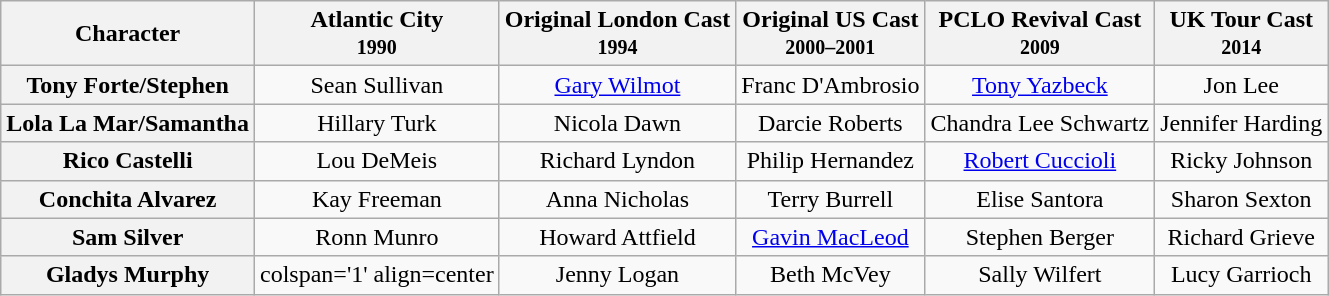<table class="wikitable" style="width:1000;">
<tr>
<th>Character</th>
<th>Atlantic City <br> <small>1990</small></th>
<th>Original London Cast <br> <small>1994</small></th>
<th>Original US Cast <br> <small>2000–2001</small></th>
<th>PCLO Revival Cast <br> <small>2009</small></th>
<th>UK Tour Cast <br> <small>2014</small></th>
</tr>
<tr>
<th>Tony Forte/Stephen</th>
<td colspan='1' align=center>Sean Sullivan</td>
<td colspan='1' align=center><a href='#'>Gary Wilmot</a></td>
<td colspan='1' align=center>Franc D'Ambrosio</td>
<td colspan='1' align=center><a href='#'>Tony Yazbeck</a></td>
<td colspan='1' align=center>Jon Lee</td>
</tr>
<tr>
<th>Lola La Mar/Samantha</th>
<td colspan='1' align=center>Hillary Turk</td>
<td colspan='1' align=center>Nicola Dawn</td>
<td colspan='1' align=center>Darcie Roberts</td>
<td colspan='1' align=center>Chandra Lee Schwartz</td>
<td colspan='1' align=center>Jennifer Harding</td>
</tr>
<tr>
<th>Rico Castelli</th>
<td colspan='1' align=center>Lou DeMeis</td>
<td colspan='1' align=center>Richard Lyndon</td>
<td colspan='1' align=center>Philip Hernandez</td>
<td colspan='1' align=center><a href='#'>Robert Cuccioli</a></td>
<td colspan='1' align=center>Ricky Johnson</td>
</tr>
<tr>
<th>Conchita Alvarez</th>
<td colspan='1' align=center>Kay Freeman</td>
<td colspan='1' align=center>Anna Nicholas</td>
<td colspan='1' align=center>Terry Burrell</td>
<td colspan='1' align=center>Elise Santora</td>
<td colspan='1' align=center>Sharon Sexton</td>
</tr>
<tr>
<th>Sam Silver</th>
<td colspan='1' align=center>Ronn Munro</td>
<td colspan='1' align=center>Howard Attfield</td>
<td colspan='1' align=center><a href='#'>Gavin MacLeod</a></td>
<td colspan='1' align=center>Stephen Berger</td>
<td colspan='1' align=center>Richard Grieve</td>
</tr>
<tr>
<th>Gladys Murphy</th>
<td>colspan='1' align=center </td>
<td colspan='1' align=center>Jenny Logan</td>
<td colspan='1' align=center>Beth McVey</td>
<td colspan='1' align=center>Sally Wilfert</td>
<td colspan='1' align=center>Lucy Garrioch</td>
</tr>
</table>
